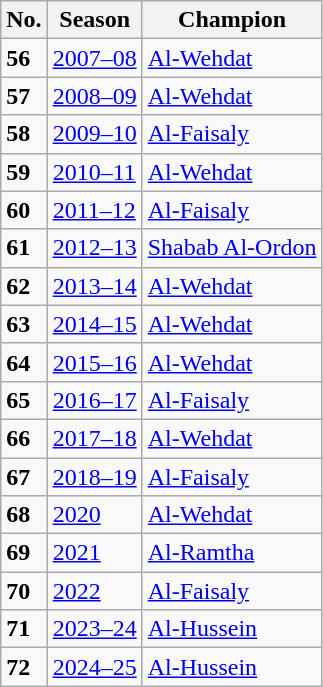<table class="wikitable">
<tr>
<th><strong>No.</strong></th>
<th><strong>Season</strong></th>
<th><strong>Champion</strong></th>
</tr>
<tr>
<td><strong>56</strong></td>
<td><a href='#'>2007–08</a></td>
<td><a href='#'>Al-Wehdat</a></td>
</tr>
<tr>
<td><strong>57</strong></td>
<td><a href='#'>2008–09</a></td>
<td><a href='#'>Al-Wehdat</a></td>
</tr>
<tr>
<td><strong>58</strong></td>
<td><a href='#'>2009–10</a></td>
<td><a href='#'>Al-Faisaly</a></td>
</tr>
<tr>
<td><strong>59</strong></td>
<td><a href='#'>2010–11</a></td>
<td><a href='#'>Al-Wehdat</a></td>
</tr>
<tr>
<td><strong>60</strong></td>
<td><a href='#'>2011–12</a></td>
<td><a href='#'>Al-Faisaly</a></td>
</tr>
<tr>
<td><strong>61</strong></td>
<td><a href='#'>2012–13</a></td>
<td><a href='#'>Shabab Al-Ordon</a></td>
</tr>
<tr>
<td><strong>62</strong></td>
<td><a href='#'>2013–14</a></td>
<td><a href='#'>Al-Wehdat</a></td>
</tr>
<tr>
<td><strong>63</strong></td>
<td><a href='#'>2014–15</a></td>
<td><a href='#'>Al-Wehdat</a></td>
</tr>
<tr>
<td><strong>64</strong></td>
<td><a href='#'>2015–16</a></td>
<td><a href='#'>Al-Wehdat</a></td>
</tr>
<tr>
<td><strong>65</strong></td>
<td><a href='#'>2016–17</a></td>
<td><a href='#'>Al-Faisaly</a></td>
</tr>
<tr>
<td><strong>66</strong></td>
<td><a href='#'>2017–18</a></td>
<td><a href='#'>Al-Wehdat</a></td>
</tr>
<tr>
<td><strong>67</strong></td>
<td><a href='#'>2018–19</a></td>
<td><a href='#'>Al-Faisaly</a></td>
</tr>
<tr>
<td><strong>68</strong></td>
<td><a href='#'>2020</a></td>
<td><a href='#'>Al-Wehdat</a></td>
</tr>
<tr>
<td><strong>69</strong></td>
<td><a href='#'>2021</a></td>
<td><a href='#'>Al-Ramtha</a></td>
</tr>
<tr>
<td><strong>70</strong></td>
<td><a href='#'>2022</a></td>
<td><a href='#'>Al-Faisaly</a></td>
</tr>
<tr>
<td><strong>71</strong></td>
<td><a href='#'>2023–24</a></td>
<td><a href='#'>Al-Hussein</a></td>
</tr>
<tr>
<td><strong>72</strong></td>
<td><a href='#'>2024–25</a></td>
<td><a href='#'>Al-Hussein</a></td>
</tr>
</table>
